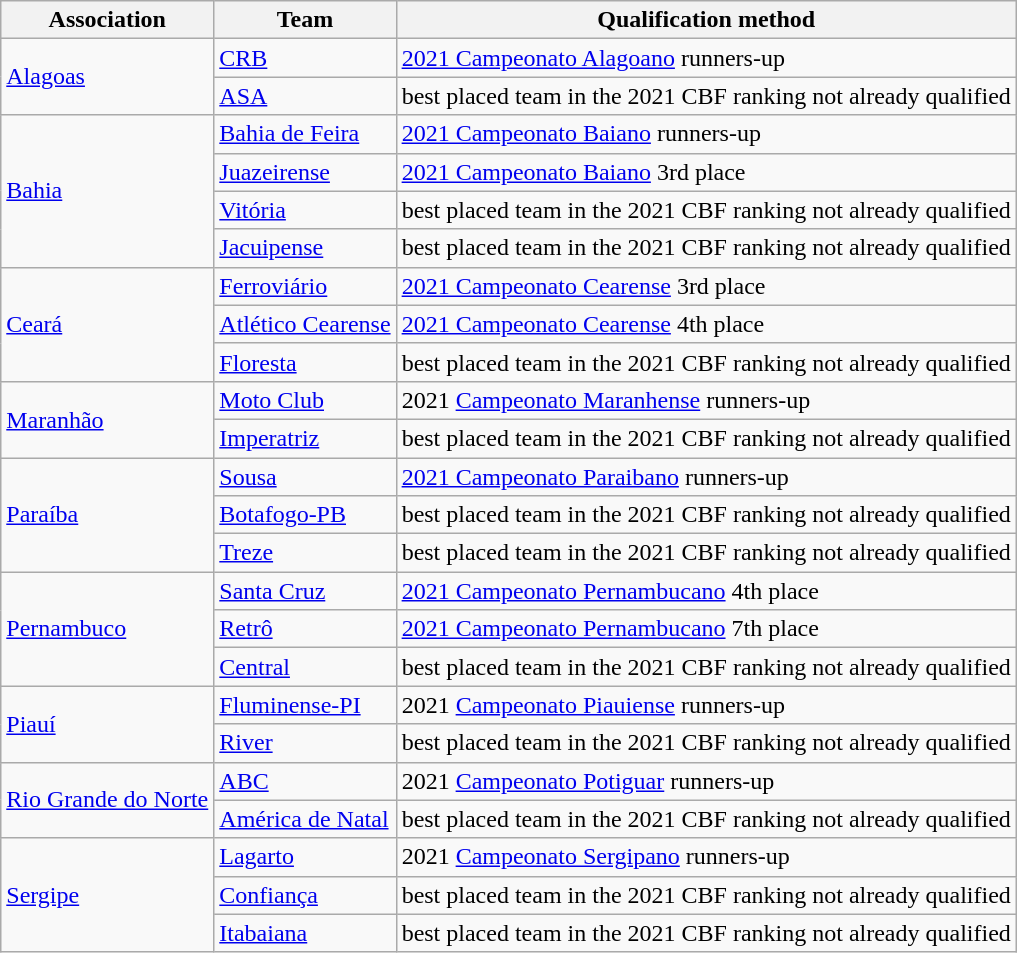<table class="wikitable">
<tr>
<th>Association</th>
<th>Team</th>
<th>Qualification method</th>
</tr>
<tr>
<td rowspan=2> <a href='#'>Alagoas</a><br></td>
<td><a href='#'>CRB</a></td>
<td><a href='#'>2021 Campeonato Alagoano</a> runners-up</td>
</tr>
<tr>
<td><a href='#'>ASA</a></td>
<td>best placed team in the 2021 CBF ranking not already qualified</td>
</tr>
<tr>
<td rowspan=4> <a href='#'>Bahia</a><br></td>
<td><a href='#'>Bahia de Feira</a></td>
<td><a href='#'>2021 Campeonato Baiano</a> runners-up</td>
</tr>
<tr>
<td><a href='#'>Juazeirense</a></td>
<td><a href='#'>2021 Campeonato Baiano</a> 3rd place</td>
</tr>
<tr>
<td><a href='#'>Vitória</a></td>
<td>best placed team in the 2021 CBF ranking not already qualified</td>
</tr>
<tr>
<td><a href='#'>Jacuipense</a></td>
<td>best placed team in the 2021 CBF ranking not already qualified</td>
</tr>
<tr>
<td rowspan=3> <a href='#'>Ceará</a><br></td>
<td><a href='#'>Ferroviário</a></td>
<td><a href='#'>2021 Campeonato Cearense</a> 3rd place</td>
</tr>
<tr>
<td><a href='#'>Atlético Cearense</a></td>
<td><a href='#'>2021 Campeonato Cearense</a> 4th place</td>
</tr>
<tr>
<td><a href='#'>Floresta</a></td>
<td>best placed team in the 2021 CBF ranking not already qualified</td>
</tr>
<tr>
<td rowspan=2> <a href='#'>Maranhão</a><br></td>
<td><a href='#'>Moto Club</a></td>
<td>2021 <a href='#'>Campeonato Maranhense</a> runners-up</td>
</tr>
<tr>
<td><a href='#'>Imperatriz</a></td>
<td>best placed team in the 2021 CBF ranking not already qualified</td>
</tr>
<tr>
<td rowspan=3> <a href='#'>Paraíba</a><br></td>
<td><a href='#'>Sousa</a></td>
<td><a href='#'>2021 Campeonato Paraibano</a> runners-up</td>
</tr>
<tr>
<td><a href='#'>Botafogo-PB</a></td>
<td>best placed team in the 2021 CBF ranking not already qualified</td>
</tr>
<tr>
<td><a href='#'>Treze</a></td>
<td>best placed team in the 2021 CBF ranking not already qualified</td>
</tr>
<tr>
<td rowspan=3> <a href='#'>Pernambuco</a><br></td>
<td><a href='#'>Santa Cruz</a></td>
<td><a href='#'>2021 Campeonato Pernambucano</a> 4th place</td>
</tr>
<tr>
<td><a href='#'>Retrô</a></td>
<td><a href='#'>2021 Campeonato Pernambucano</a> 7th place</td>
</tr>
<tr>
<td><a href='#'>Central</a></td>
<td>best placed team in the 2021 CBF ranking not already qualified</td>
</tr>
<tr>
<td rowspan=2> <a href='#'>Piauí</a><br></td>
<td><a href='#'>Fluminense-PI</a></td>
<td>2021 <a href='#'>Campeonato Piauiense</a> runners-up</td>
</tr>
<tr>
<td><a href='#'>River</a></td>
<td>best placed team in the 2021 CBF ranking not already qualified</td>
</tr>
<tr>
<td rowspan=2> <a href='#'>Rio Grande do Norte</a><br></td>
<td><a href='#'>ABC</a></td>
<td>2021 <a href='#'>Campeonato Potiguar</a> runners-up</td>
</tr>
<tr>
<td><a href='#'>América de Natal</a></td>
<td>best placed team in the 2021 CBF ranking not already qualified</td>
</tr>
<tr>
<td rowspan=3> <a href='#'>Sergipe</a><br></td>
<td><a href='#'>Lagarto</a></td>
<td>2021 <a href='#'>Campeonato Sergipano</a> runners-up</td>
</tr>
<tr>
<td><a href='#'>Confiança</a></td>
<td>best placed team in the 2021 CBF ranking not already qualified</td>
</tr>
<tr>
<td><a href='#'>Itabaiana</a></td>
<td>best placed team in the 2021 CBF ranking not already qualified</td>
</tr>
</table>
